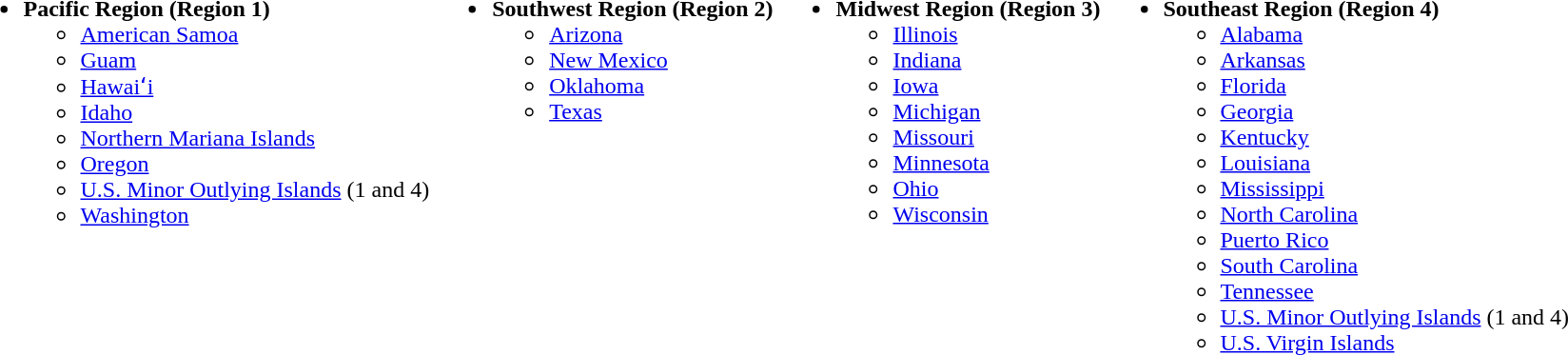<table>
<tr>
<td valign="top"><br><ul><li><strong>Pacific Region (Region 1)</strong><ul><li><a href='#'>American Samoa</a></li><li><a href='#'>Guam</a></li><li><a href='#'>Hawaiʻi</a></li><li><a href='#'>Idaho</a></li><li><a href='#'>Northern Mariana Islands</a></li><li><a href='#'>Oregon</a></li><li><a href='#'>U.S. Minor Outlying Islands</a> (1 and 4)</li><li><a href='#'>Washington</a></li></ul></li></ul></td>
<td valign="top"><br><ul><li><strong>Southwest Region (Region 2)</strong><ul><li><a href='#'>Arizona</a></li><li><a href='#'>New Mexico</a></li><li><a href='#'>Oklahoma</a></li><li><a href='#'>Texas</a></li></ul></li></ul></td>
<td valign="top"><br><ul><li><strong>Midwest Region (Region 3)</strong><ul><li><a href='#'>Illinois</a></li><li><a href='#'>Indiana</a></li><li><a href='#'>Iowa</a></li><li><a href='#'>Michigan</a></li><li><a href='#'>Missouri</a></li><li><a href='#'>Minnesota</a></li><li><a href='#'>Ohio</a></li><li><a href='#'>Wisconsin</a></li></ul></li></ul></td>
<td valign="top"><br><ul><li><strong>Southeast Region (Region 4)</strong><ul><li><a href='#'>Alabama</a></li><li><a href='#'>Arkansas</a></li><li><a href='#'>Florida</a></li><li><a href='#'>Georgia</a></li><li><a href='#'>Kentucky</a></li><li><a href='#'>Louisiana</a></li><li><a href='#'>Mississippi</a></li><li><a href='#'>North Carolina</a></li><li><a href='#'>Puerto Rico</a></li><li><a href='#'>South Carolina</a></li><li><a href='#'>Tennessee</a></li><li><a href='#'>U.S. Minor Outlying Islands</a> (1 and 4)</li><li><a href='#'>U.S. Virgin Islands</a></li></ul></li></ul></td>
</tr>
</table>
